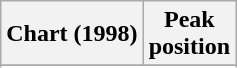<table class="wikitable sortable plainrowheaders" style="text-align:center">
<tr>
<th>Chart (1998)</th>
<th>Peak<br>position</th>
</tr>
<tr>
</tr>
<tr>
</tr>
<tr>
</tr>
</table>
